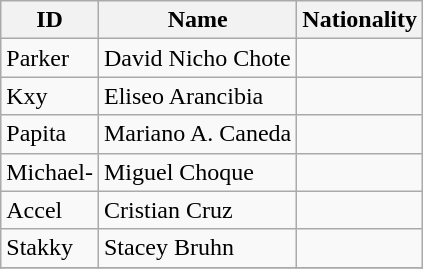<table class="wikitable mw-collapsible">
<tr>
<th>ID</th>
<th>Name</th>
<th>Nationality</th>
</tr>
<tr>
<td>Parker</td>
<td>David Nicho Chote</td>
<td></td>
</tr>
<tr>
<td>Kxy</td>
<td>Eliseo Arancibia</td>
<td></td>
</tr>
<tr>
<td>Papita</td>
<td>Mariano A. Caneda</td>
<td></td>
</tr>
<tr>
<td>Michael-</td>
<td>Miguel Choque</td>
<td></td>
</tr>
<tr>
<td>Accel</td>
<td>Cristian Cruz</td>
<td></td>
</tr>
<tr>
<td>Stakky</td>
<td>Stacey Bruhn</td>
<td></td>
</tr>
<tr>
</tr>
</table>
